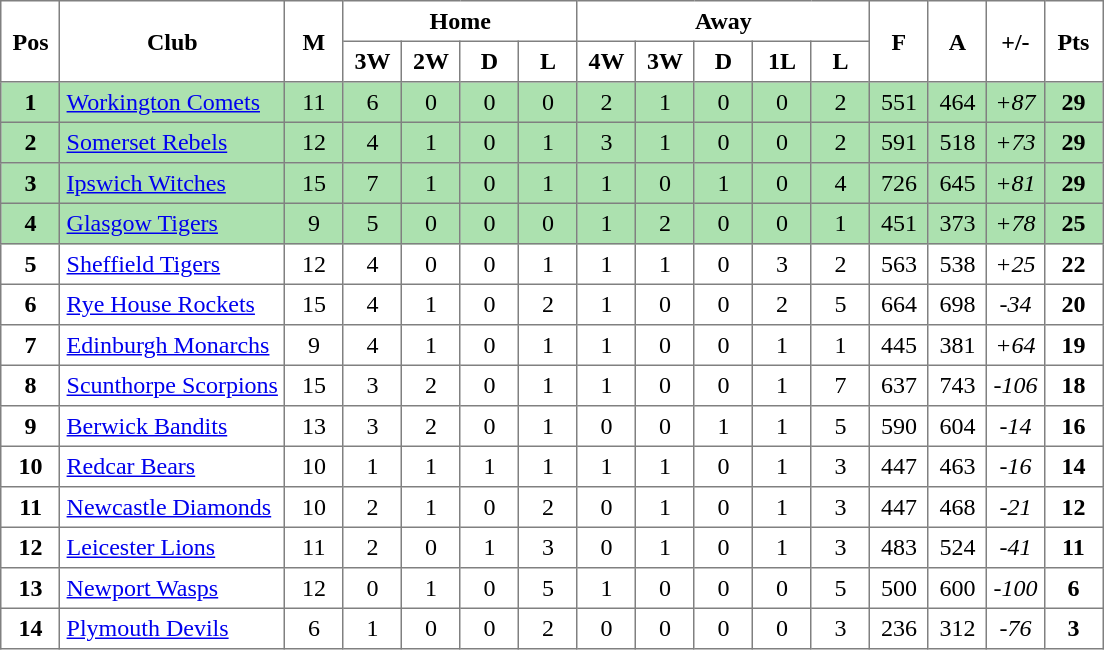<table class="toccolours" border="1" cellpadding="4" cellspacing="0" style="border-collapse: collapse; margin: 1em auto 1em auto;">
<tr>
<th width=30 rowspan=2>Pos</th>
<th rowspan=2>Club</th>
<th rowspan=2 width=30>M</th>
<th colspan=4>Home</th>
<th colspan=5>Away</th>
<th rowspan=2 width=30>F</th>
<th width=30 rowspan=2>A</th>
<th rowspan=2>+/-</th>
<th width=30 rowspan=2>Pts</th>
</tr>
<tr>
<th width=30>3W</th>
<th width=30>2W</th>
<th width=30>D</th>
<th width=30>L</th>
<th width=30>4W</th>
<th width=30>3W</th>
<th width=30>D</th>
<th width=30>1L</th>
<th width=30>L</th>
</tr>
<tr align=center | style="background:#ACE1AF">
<th>1</th>
<td align=left><a href='#'>Workington Comets</a></td>
<td>11</td>
<td>6</td>
<td>0</td>
<td>0</td>
<td>0</td>
<td>2</td>
<td>1</td>
<td>0</td>
<td>0</td>
<td>2</td>
<td>551</td>
<td>464</td>
<td><em>+87</em></td>
<td><strong>29</strong></td>
</tr>
<tr align=center | style="background:#ACE1AF">
<th>2</th>
<td align=left><a href='#'>Somerset Rebels</a></td>
<td>12</td>
<td>4</td>
<td>1</td>
<td>0</td>
<td>1</td>
<td>3</td>
<td>1</td>
<td>0</td>
<td>0</td>
<td>2</td>
<td>591</td>
<td>518</td>
<td><em>+73</em></td>
<td><strong>29</strong></td>
</tr>
<tr align=center | style="background:#ACE1AF">
<th>3</th>
<td align=left><a href='#'>Ipswich Witches</a></td>
<td>15</td>
<td>7</td>
<td>1</td>
<td>0</td>
<td>1</td>
<td>1</td>
<td>0</td>
<td>1</td>
<td>0</td>
<td>4</td>
<td>726</td>
<td>645</td>
<td><em>+81</em></td>
<td><strong>29</strong></td>
</tr>
<tr align=center | style="background:#ACE1AF">
<th>4</th>
<td align=left><a href='#'>Glasgow Tigers</a></td>
<td>9</td>
<td>5</td>
<td>0</td>
<td>0</td>
<td>0</td>
<td>1</td>
<td>2</td>
<td>0</td>
<td>0</td>
<td>1</td>
<td>451</td>
<td>373</td>
<td><em>+78</em></td>
<td><strong>25</strong></td>
</tr>
<tr align=center>
<th>5</th>
<td align=left><a href='#'>Sheffield Tigers</a></td>
<td>12</td>
<td>4</td>
<td>0</td>
<td>0</td>
<td>1</td>
<td>1</td>
<td>1</td>
<td>0</td>
<td>3</td>
<td>2</td>
<td>563</td>
<td>538</td>
<td><em>+25</em></td>
<td><strong>22</strong></td>
</tr>
<tr align=center |>
<th>6</th>
<td align=left><a href='#'>Rye House Rockets</a></td>
<td>15</td>
<td>4</td>
<td>1</td>
<td>0</td>
<td>2</td>
<td>1</td>
<td>0</td>
<td>0</td>
<td>2</td>
<td>5</td>
<td>664</td>
<td>698</td>
<td><em>-34</em></td>
<td><strong>20</strong></td>
</tr>
<tr align=center>
<th>7</th>
<td align=left><a href='#'>Edinburgh Monarchs</a></td>
<td>9</td>
<td>4</td>
<td>1</td>
<td>0</td>
<td>1</td>
<td>1</td>
<td>0</td>
<td>0</td>
<td>1</td>
<td>1</td>
<td>445</td>
<td>381</td>
<td><em>+64</em></td>
<td><strong>19</strong></td>
</tr>
<tr align=center>
<th>8</th>
<td align=left><a href='#'>Scunthorpe Scorpions</a></td>
<td>15</td>
<td>3</td>
<td>2</td>
<td>0</td>
<td>1</td>
<td>1</td>
<td>0</td>
<td>0</td>
<td>1</td>
<td>7</td>
<td>637</td>
<td>743</td>
<td><em>-106</em></td>
<td><strong>18</strong></td>
</tr>
<tr align=center |>
<th>9</th>
<td align=left><a href='#'>Berwick Bandits</a></td>
<td>13</td>
<td>3</td>
<td>2</td>
<td>0</td>
<td>1</td>
<td>0</td>
<td>0</td>
<td>1</td>
<td>1</td>
<td>5</td>
<td>590</td>
<td>604</td>
<td><em>-14</em></td>
<td><strong>16</strong></td>
</tr>
<tr align=center |>
<th>10</th>
<td align=left><a href='#'>Redcar Bears</a></td>
<td>10</td>
<td>1</td>
<td>1</td>
<td>1</td>
<td>1</td>
<td>1</td>
<td>1</td>
<td>0</td>
<td>1</td>
<td>3</td>
<td>447</td>
<td>463</td>
<td><em>-16</em></td>
<td><strong>14</strong></td>
</tr>
<tr align=center |>
<th>11</th>
<td align=left><a href='#'>Newcastle Diamonds</a></td>
<td>10</td>
<td>2</td>
<td>1</td>
<td>0</td>
<td>2</td>
<td>0</td>
<td>1</td>
<td>0</td>
<td>1</td>
<td>3</td>
<td>447</td>
<td>468</td>
<td><em>-21</em></td>
<td><strong>12</strong></td>
</tr>
<tr align=center |>
<th>12</th>
<td align=left><a href='#'>Leicester Lions</a></td>
<td>11</td>
<td>2</td>
<td>0</td>
<td>1</td>
<td>3</td>
<td>0</td>
<td>1</td>
<td>0</td>
<td>1</td>
<td>3</td>
<td>483</td>
<td>524</td>
<td><em>-41</em></td>
<td><strong>11</strong></td>
</tr>
<tr align=center |>
<th>13</th>
<td align=left><a href='#'>Newport Wasps</a></td>
<td>12</td>
<td>0</td>
<td>1</td>
<td>0</td>
<td>5</td>
<td>1</td>
<td>0</td>
<td>0</td>
<td>0</td>
<td>5</td>
<td>500</td>
<td>600</td>
<td><em>-100</em></td>
<td><strong>6</strong></td>
</tr>
<tr align=center |>
<th>14</th>
<td align=left><a href='#'>Plymouth Devils</a></td>
<td>6</td>
<td>1</td>
<td>0</td>
<td>0</td>
<td>2</td>
<td>0</td>
<td>0</td>
<td>0</td>
<td>0</td>
<td>3</td>
<td>236</td>
<td>312</td>
<td><em>-76</em></td>
<td><strong>3</strong></td>
</tr>
</table>
